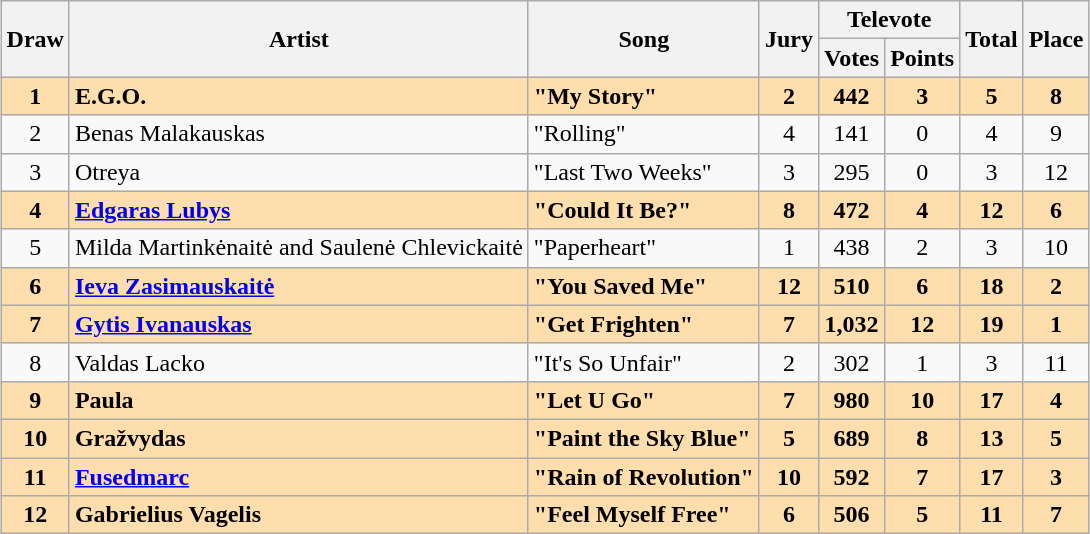<table class="sortable wikitable" style="margin: 1em auto 1em auto; text-align:center">
<tr>
<th rowspan="2">Draw</th>
<th rowspan="2">Artist</th>
<th rowspan="2">Song</th>
<th rowspan="2">Jury</th>
<th colspan="2">Televote</th>
<th rowspan="2">Total</th>
<th rowspan="2">Place</th>
</tr>
<tr>
<th>Votes</th>
<th>Points</th>
</tr>
<tr style="font-weight:bold; background:navajowhite;">
<td>1</td>
<td align="left" data-sort-value="EGO">E.G.O.</td>
<td align="left">"My Story"</td>
<td>2</td>
<td>442</td>
<td>3</td>
<td>5</td>
<td>8</td>
</tr>
<tr>
<td>2</td>
<td align="left">Benas Malakauskas</td>
<td align="left">"Rolling"</td>
<td>4</td>
<td>141</td>
<td>0</td>
<td>4</td>
<td>9</td>
</tr>
<tr>
<td>3</td>
<td align="left">Otreya</td>
<td align="left">"Last Two Weeks"</td>
<td>3</td>
<td>295</td>
<td>0</td>
<td>3</td>
<td>12</td>
</tr>
<tr style="font-weight:bold; background:navajowhite;">
<td>4</td>
<td align="left"><a href='#'>Edgaras Lubys</a></td>
<td align="left">"Could It Be?"</td>
<td>8</td>
<td>472</td>
<td>4</td>
<td>12</td>
<td>6</td>
</tr>
<tr>
<td>5</td>
<td align="left">Milda Martinkėnaitė and Saulenė Chlevickaitė</td>
<td align="left">"Paperheart"</td>
<td>1</td>
<td>438</td>
<td>2</td>
<td>3</td>
<td>10</td>
</tr>
<tr style="font-weight:bold; background:navajowhite;">
<td>6</td>
<td align="left"><a href='#'>Ieva Zasimauskaitė</a></td>
<td align="left">"You Saved Me"</td>
<td>12</td>
<td>510</td>
<td>6</td>
<td>18</td>
<td>2</td>
</tr>
<tr style="font-weight:bold; background:navajowhite;">
<td>7</td>
<td align="left"><a href='#'>Gytis Ivanauskas</a></td>
<td align="left">"Get Frighten"</td>
<td>7</td>
<td>1,032</td>
<td>12</td>
<td>19</td>
<td>1</td>
</tr>
<tr>
<td>8</td>
<td align="left">Valdas Lacko</td>
<td align="left">"It's So Unfair"</td>
<td>2</td>
<td>302</td>
<td>1</td>
<td>3</td>
<td>11</td>
</tr>
<tr style="font-weight:bold; background:navajowhite;">
<td>9</td>
<td align="left">Paula</td>
<td align="left">"Let U Go"</td>
<td>7</td>
<td>980</td>
<td>10</td>
<td>17</td>
<td>4</td>
</tr>
<tr style="font-weight:bold; background:navajowhite;">
<td>10</td>
<td align="left">Gražvydas</td>
<td align="left">"Paint the Sky Blue"</td>
<td>5</td>
<td>689</td>
<td>8</td>
<td>13</td>
<td>5</td>
</tr>
<tr style="font-weight:bold; background:navajowhite;">
<td>11</td>
<td align="left"><a href='#'>Fusedmarc</a></td>
<td align="left">"Rain of Revolution"</td>
<td>10</td>
<td>592</td>
<td>7</td>
<td>17</td>
<td>3</td>
</tr>
<tr style="font-weight:bold; background:navajowhite;">
<td>12</td>
<td align="left">Gabrielius Vagelis</td>
<td align="left">"Feel Myself Free"</td>
<td>6</td>
<td>506</td>
<td>5</td>
<td>11</td>
<td>7</td>
</tr>
</table>
